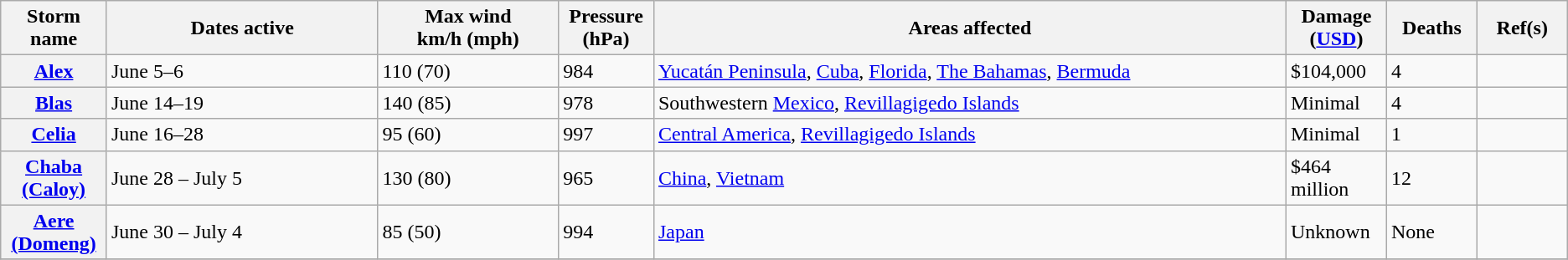<table class="wikitable sortable">
<tr>
<th width="5%">Storm name</th>
<th width="15%">Dates active</th>
<th width="10%">Max wind<br>km/h (mph)</th>
<th width="5%">Pressure<br>(hPa)</th>
<th width="35%">Areas affected</th>
<th width="5%">Damage<br>(<a href='#'>USD</a>)</th>
<th width="5%">Deaths</th>
<th width="5%">Ref(s)</th>
</tr>
<tr>
<th><a href='#'>Alex</a></th>
<td>June 5–6</td>
<td>110 (70)</td>
<td>984</td>
<td><a href='#'>Yucatán Peninsula</a>, <a href='#'>Cuba</a>, <a href='#'>Florida</a>, <a href='#'>The Bahamas</a>, <a href='#'>Bermuda</a></td>
<td>$104,000</td>
<td>4</td>
<td></td>
</tr>
<tr>
<th><a href='#'>Blas</a></th>
<td>June 14–19</td>
<td>140 (85)</td>
<td>978</td>
<td>Southwestern <a href='#'>Mexico</a>, <a href='#'>Revillagigedo Islands</a></td>
<td>Minimal</td>
<td>4</td>
<td></td>
</tr>
<tr>
<th><a href='#'>Celia</a></th>
<td>June 16–28</td>
<td>95 (60)</td>
<td>997</td>
<td><a href='#'>Central America</a>, <a href='#'>Revillagigedo Islands</a></td>
<td>Minimal</td>
<td>1</td>
<td></td>
</tr>
<tr>
<th><a href='#'>Chaba (Caloy)</a></th>
<td>June 28 – July 5</td>
<td>130 (80)</td>
<td>965</td>
<td><a href='#'>China</a>, <a href='#'>Vietnam</a></td>
<td>$464 million</td>
<td>12</td>
<td></td>
</tr>
<tr>
<th><a href='#'>Aere (Domeng)</a></th>
<td>June 30 – July 4</td>
<td>85 (50)</td>
<td>994</td>
<td><a href='#'>Japan</a></td>
<td>Unknown</td>
<td>None</td>
<td></td>
</tr>
<tr>
</tr>
</table>
